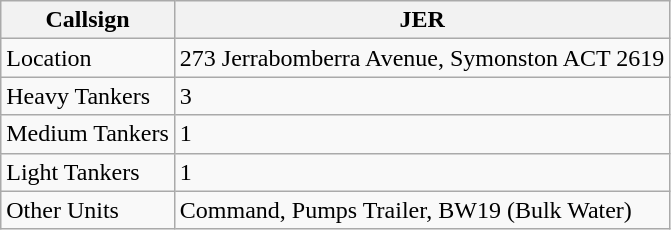<table class="wikitable mw-collapsible">
<tr>
<th>Callsign</th>
<th>JER</th>
</tr>
<tr>
<td>Location</td>
<td>273 Jerrabomberra Avenue, Symonston ACT 2619</td>
</tr>
<tr>
<td>Heavy Tankers</td>
<td>3</td>
</tr>
<tr>
<td>Medium Tankers</td>
<td>1</td>
</tr>
<tr>
<td>Light Tankers</td>
<td>1</td>
</tr>
<tr>
<td>Other Units</td>
<td>Command, Pumps Trailer, BW19 (Bulk Water)</td>
</tr>
</table>
